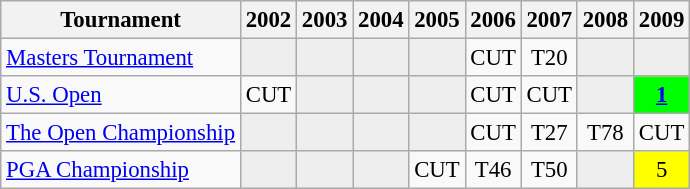<table class="wikitable" style="font-size:95%;text-align:center;">
<tr>
<th>Tournament</th>
<th>2002</th>
<th>2003</th>
<th>2004</th>
<th>2005</th>
<th>2006</th>
<th>2007</th>
<th>2008</th>
<th>2009</th>
</tr>
<tr>
<td align=left><a href='#'>Masters Tournament</a></td>
<td style="background:#eeeeee;"></td>
<td style="background:#eeeeee;"></td>
<td style="background:#eeeeee;"></td>
<td style="background:#eeeeee;"></td>
<td>CUT</td>
<td>T20</td>
<td style="background:#eeeeee;"></td>
<td style="background:#eeeeee;"></td>
</tr>
<tr>
<td align=left><a href='#'>U.S. Open</a></td>
<td>CUT</td>
<td style="background:#eeeeee;"></td>
<td style="background:#eeeeee;"></td>
<td style="background:#eeeeee;"></td>
<td>CUT</td>
<td>CUT</td>
<td style="background:#eeeeee;"></td>
<td style="background:lime;"><strong><a href='#'>1</a></strong></td>
</tr>
<tr>
<td align=left><a href='#'>The Open Championship</a></td>
<td style="background:#eeeeee;"></td>
<td style="background:#eeeeee;"></td>
<td style="background:#eeeeee;"></td>
<td style="background:#eeeeee;"></td>
<td>CUT</td>
<td>T27</td>
<td>T78</td>
<td>CUT</td>
</tr>
<tr>
<td align=left><a href='#'>PGA Championship</a></td>
<td style="background:#eeeeee;"></td>
<td style="background:#eeeeee;"></td>
<td style="background:#eeeeee;"></td>
<td>CUT</td>
<td>T46</td>
<td>T50</td>
<td style="background:#eeeeee;"></td>
<td style="background:yellow;">5</td>
</tr>
</table>
